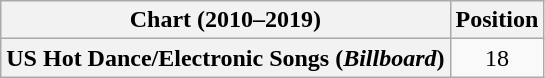<table class="wikitable plainrowheaders" style="text-align:center">
<tr>
<th scope="col">Chart (2010–2019)</th>
<th scope="col">Position</th>
</tr>
<tr>
<th scope="row">US Hot Dance/Electronic Songs (<em>Billboard</em>)</th>
<td>18</td>
</tr>
</table>
